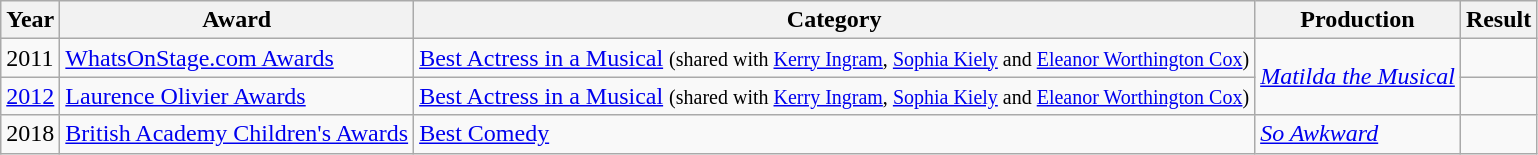<table class="wikitable">
<tr>
<th>Year</th>
<th>Award</th>
<th>Category</th>
<th>Production</th>
<th>Result</th>
</tr>
<tr>
<td>2011</td>
<td><a href='#'>WhatsOnStage.com Awards</a></td>
<td><a href='#'>Best Actress in a Musical</a> <small>(shared with <a href='#'>Kerry Ingram</a>, <a href='#'>Sophia Kiely</a> and <a href='#'>Eleanor Worthington Cox</a>)</small></td>
<td rowspan=2><em><a href='#'>Matilda the Musical</a></em></td>
<td></td>
</tr>
<tr>
<td><a href='#'>2012</a></td>
<td><a href='#'>Laurence Olivier Awards</a></td>
<td><a href='#'>Best Actress in a Musical</a> <small>(shared with <a href='#'>Kerry Ingram</a>, <a href='#'>Sophia Kiely</a> and <a href='#'>Eleanor Worthington Cox</a>)</small></td>
<td></td>
</tr>
<tr>
<td>2018</td>
<td><a href='#'>British Academy Children's Awards</a></td>
<td><a href='#'>Best Comedy</a></td>
<td><em><a href='#'>So Awkward</a></em></td>
<td></td>
</tr>
</table>
